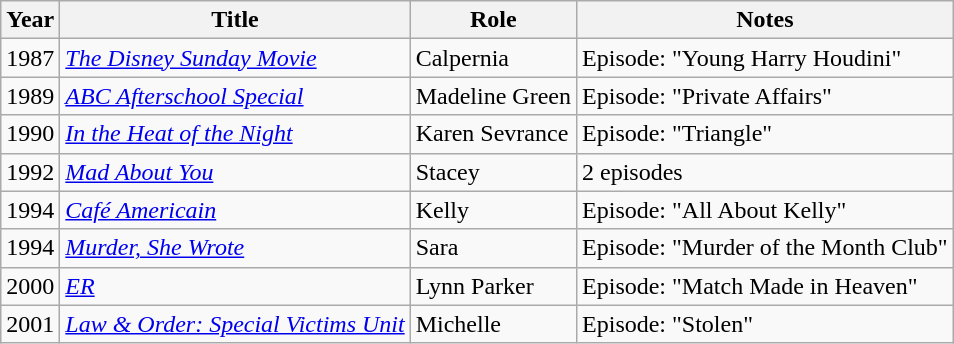<table class="wikitable sortable">
<tr>
<th>Year</th>
<th>Title</th>
<th>Role</th>
<th class="unsortable">Notes</th>
</tr>
<tr>
<td>1987</td>
<td><em><a href='#'>The Disney Sunday Movie</a></em></td>
<td>Calpernia</td>
<td>Episode: "Young Harry Houdini"</td>
</tr>
<tr>
<td>1989</td>
<td><em><a href='#'>ABC Afterschool Special</a></em></td>
<td>Madeline Green</td>
<td>Episode: "Private Affairs"</td>
</tr>
<tr>
<td>1990</td>
<td><em><a href='#'>In the Heat of the Night</a></em></td>
<td>Karen Sevrance</td>
<td>Episode: "Triangle"</td>
</tr>
<tr>
<td>1992</td>
<td><em><a href='#'>Mad About You</a></em></td>
<td>Stacey</td>
<td>2 episodes</td>
</tr>
<tr>
<td>1994</td>
<td><em><a href='#'>Café Americain</a></em></td>
<td>Kelly</td>
<td>Episode: "All About Kelly"</td>
</tr>
<tr>
<td>1994</td>
<td><em><a href='#'>Murder, She Wrote</a></em></td>
<td>Sara</td>
<td>Episode: "Murder of the Month Club"</td>
</tr>
<tr>
<td>2000</td>
<td><em><a href='#'>ER</a></em></td>
<td>Lynn Parker</td>
<td>Episode: "Match Made in Heaven"</td>
</tr>
<tr>
<td>2001</td>
<td><em><a href='#'>Law & Order: Special Victims Unit</a></em></td>
<td>Michelle</td>
<td>Episode: "Stolen"</td>
</tr>
</table>
